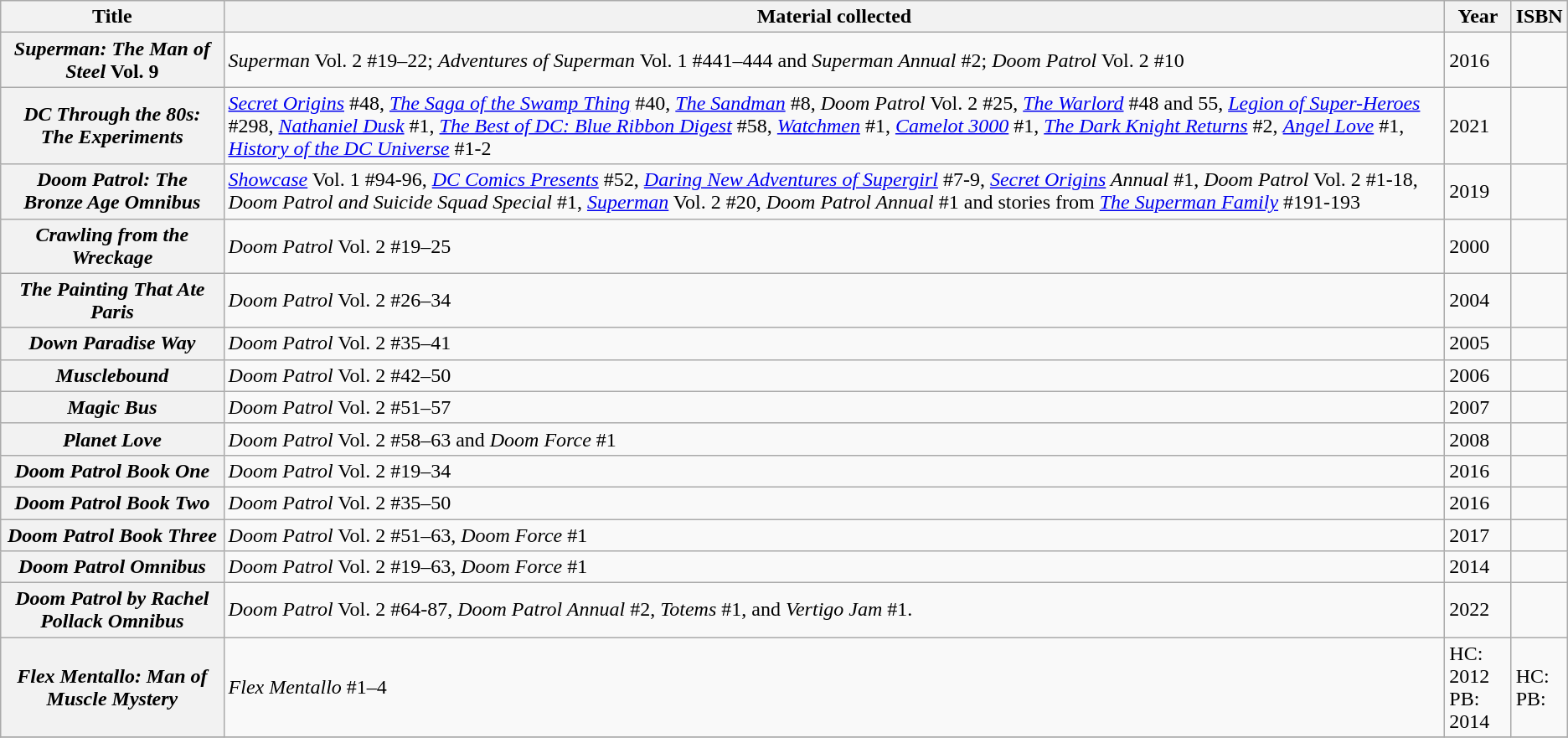<table class="wikitable plainrowheaders sortable">
<tr>
<th scope="col">Title</th>
<th scope="col">Material collected</th>
<th scope="col">Year</th>
<th scope="col">ISBN</th>
</tr>
<tr>
<th scope="row"><em>Superman: The Man of Steel</em> Vol. 9</th>
<td><em>Superman</em> Vol. 2 #19–22; <em>Adventures of Superman</em> Vol. 1 #441–444 and <em>Superman Annual</em> #2; <em>Doom Patrol</em> Vol. 2 #10</td>
<td>2016</td>
<td></td>
</tr>
<tr>
<th scope="row"><em>DC Through the 80s: The Experiments</em></th>
<td><em><a href='#'>Secret Origins</a></em> #48, <em><a href='#'>The Saga of the Swamp Thing</a></em> #40, <em><a href='#'>The Sandman</a></em> #8, <em>Doom Patrol</em> Vol. 2 #25, <em><a href='#'>The Warlord</a></em> #48 and 55, <em><a href='#'>Legion of Super-Heroes</a></em> #298, <em><a href='#'>Nathaniel Dusk</a></em> #1, <em><a href='#'>The Best of DC: Blue Ribbon Digest</a></em> #58, <em><a href='#'>Watchmen</a></em> #1, <em><a href='#'>Camelot 3000</a></em> #1, <em><a href='#'>The Dark Knight Returns</a></em> #2, <em><a href='#'>Angel Love</a></em> #1, <em><a href='#'>History of the DC Universe</a></em> #1-2</td>
<td>2021</td>
<td></td>
</tr>
<tr>
<th scope="row"><em>Doom Patrol: The Bronze Age Omnibus</em></th>
<td><em><a href='#'>Showcase</a></em> Vol. 1 #94-96, <em><a href='#'>DC Comics Presents</a></em> #52, <em><a href='#'>Daring New Adventures of Supergirl</a></em> #7-9, <em><a href='#'>Secret Origins</a> Annual</em> #1, <em>Doom Patrol</em> Vol. 2 #1-18, <em>Doom Patrol and Suicide Squad Special</em> #1, <em><a href='#'>Superman</a></em> Vol. 2 #20, <em>Doom Patrol Annual</em> #1 and stories from <em><a href='#'>The Superman Family</a></em> #191-193</td>
<td>2019</td>
<td></td>
</tr>
<tr>
<th scope="row"><em>Crawling from the Wreckage</em></th>
<td><em>Doom Patrol</em> Vol. 2 #19–25</td>
<td>2000</td>
<td></td>
</tr>
<tr>
<th scope="row"><em>The Painting That Ate Paris</em></th>
<td><em>Doom Patrol</em> Vol. 2 #26–34</td>
<td>2004</td>
<td></td>
</tr>
<tr>
<th scope="row"><em>Down Paradise Way</em></th>
<td><em>Doom Patrol</em> Vol. 2 #35–41</td>
<td>2005</td>
<td></td>
</tr>
<tr>
<th scope="row"><em>Musclebound</em></th>
<td><em>Doom Patrol</em> Vol. 2 #42–50</td>
<td>2006</td>
<td></td>
</tr>
<tr>
<th scope="row"><em>Magic Bus</em></th>
<td><em>Doom Patrol</em> Vol. 2 #51–57</td>
<td>2007</td>
<td></td>
</tr>
<tr>
<th scope="row"><em>Planet Love</em></th>
<td><em>Doom Patrol</em> Vol. 2 #58–63 and <em>Doom Force</em> #1</td>
<td>2008</td>
<td></td>
</tr>
<tr>
<th scope="row"><em>Doom Patrol Book One</em></th>
<td><em>Doom Patrol</em> Vol. 2 #19–34</td>
<td>2016</td>
<td></td>
</tr>
<tr>
<th scope="row"><em>Doom Patrol Book Two</em></th>
<td><em>Doom Patrol</em> Vol. 2 #35–50</td>
<td>2016</td>
<td></td>
</tr>
<tr>
<th scope="row"><em>Doom Patrol Book Three</em></th>
<td><em>Doom Patrol</em> Vol. 2 #51–63, <em>Doom Force</em> #1</td>
<td>2017</td>
<td></td>
</tr>
<tr>
<th scope="row"><em>Doom Patrol Omnibus</em></th>
<td><em>Doom Patrol</em> Vol. 2 #19–63, <em>Doom Force</em> #1</td>
<td>2014</td>
<td></td>
</tr>
<tr>
<th scope="row"><em>Doom Patrol by Rachel Pollack Omnibus</em></th>
<td><em>Doom Patrol</em> Vol. 2 #64-87, <em>Doom Patrol Annual</em> #2, <em>Totems</em> #1, and <em>Vertigo Jam</em> #1.</td>
<td>2022</td>
<td></td>
</tr>
<tr>
<th scope="row"><em>Flex Mentallo: Man of Muscle Mystery</em></th>
<td><em>Flex Mentallo</em> #1–4</td>
<td>HC: 2012 <br> PB: 2014</td>
<td>HC: <br> PB: </td>
</tr>
<tr>
</tr>
</table>
